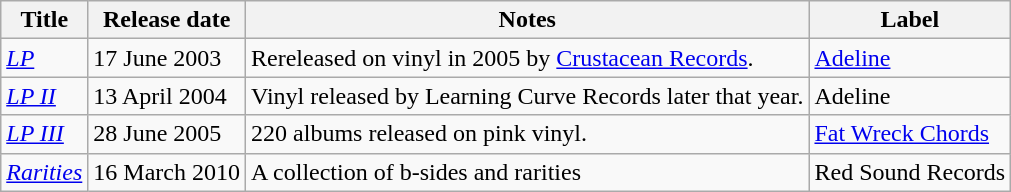<table class="wikitable">
<tr>
<th>Title</th>
<th>Release date</th>
<th>Notes</th>
<th>Label</th>
</tr>
<tr>
<td><em><a href='#'>LP</a></em></td>
<td>17 June 2003</td>
<td>Rereleased on vinyl in 2005 by <a href='#'>Crustacean Records</a>.</td>
<td><a href='#'>Adeline</a></td>
</tr>
<tr>
<td><em><a href='#'>LP II</a></em></td>
<td>13 April 2004</td>
<td>Vinyl released by Learning Curve Records later that year.</td>
<td>Adeline</td>
</tr>
<tr>
<td><em><a href='#'>LP III</a></em></td>
<td>28 June 2005</td>
<td>220 albums released on pink vinyl.</td>
<td><a href='#'>Fat Wreck Chords</a></td>
</tr>
<tr>
<td><em><a href='#'>Rarities</a></em></td>
<td>16 March 2010</td>
<td>A collection of b-sides and rarities</td>
<td>Red Sound Records</td>
</tr>
</table>
